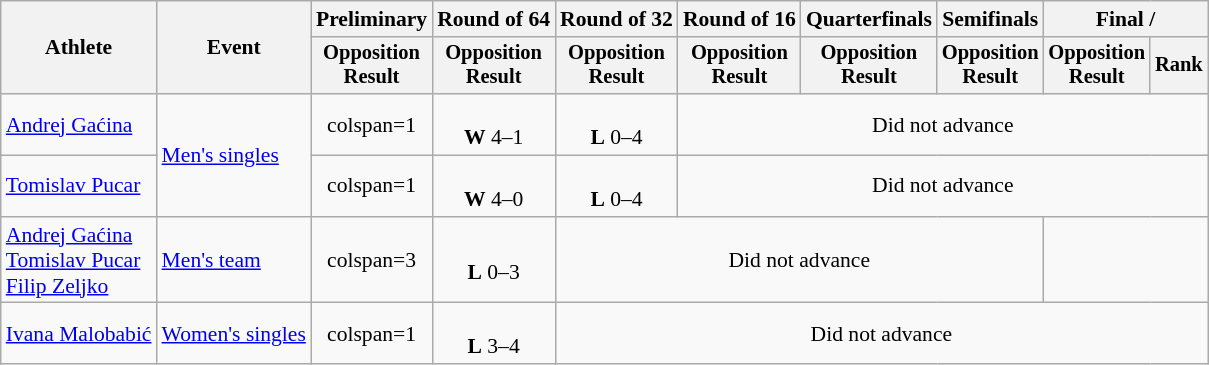<table class=wikitable style=font-size:90%;text-align:center>
<tr>
<th rowspan=2>Athlete</th>
<th rowspan=2>Event</th>
<th>Preliminary</th>
<th>Round of 64</th>
<th>Round of 32</th>
<th>Round of 16</th>
<th>Quarterfinals</th>
<th>Semifinals</th>
<th colspan=2>Final / </th>
</tr>
<tr style=font-size:95%>
<th>Opposition<br>Result</th>
<th>Opposition<br>Result</th>
<th>Opposition<br>Result</th>
<th>Opposition<br>Result</th>
<th>Opposition<br>Result</th>
<th>Opposition<br>Result</th>
<th>Opposition<br>Result</th>
<th>Rank</th>
</tr>
<tr>
<td align=left><a href='#'>Andrej Gaćina</a></td>
<td align=left rowspan=2><a href='#'>Men's singles</a></td>
<td>colspan=1 </td>
<td><br><strong>W</strong> 4–1</td>
<td><br><strong>L</strong> 0–4</td>
<td colspan="5">Did not advance</td>
</tr>
<tr align=center>
<td align=left><a href='#'>Tomislav Pucar</a></td>
<td>colspan=1 </td>
<td><br><strong>W</strong> 4–0</td>
<td><br><strong>L</strong> 0–4</td>
<td colspan="5">Did not advance</td>
</tr>
<tr>
<td align=left><a href='#'>Andrej Gaćina</a><br><a href='#'>Tomislav Pucar</a><br><a href='#'>Filip Zeljko</a></td>
<td align=left><a href='#'>Men's team</a></td>
<td>colspan=3 </td>
<td><br><strong>L</strong> 0–3</td>
<td colspan="4">Did not advance</td>
</tr>
<tr>
<td align=left><a href='#'>Ivana Malobabić</a></td>
<td align=left><a href='#'>Women's singles</a></td>
<td>colspan=1 </td>
<td><br><strong>L</strong> 3–4</td>
<td colspan="6">Did not advance</td>
</tr>
</table>
